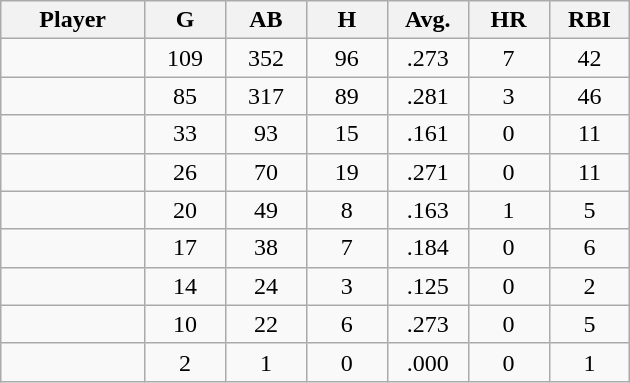<table class="wikitable sortable">
<tr>
<th width="16%" bgcolor="#ddddff">Player</th>
<th width="9%" bgcolor="#ddddff">G</th>
<th width="9%" bgcolor="#ddddff">AB</th>
<th width="9%" bgcolor="#ddddff">H</th>
<th width="9%" bgcolor="#ddddff">Avg.</th>
<th width="9%" bgcolor="#ddddff">HR</th>
<th width="9%" bgcolor="#ddddff">RBI</th>
</tr>
<tr align="center">
<td></td>
<td>109</td>
<td>352</td>
<td>96</td>
<td>.273</td>
<td>7</td>
<td>42</td>
</tr>
<tr align="center">
<td></td>
<td>85</td>
<td>317</td>
<td>89</td>
<td>.281</td>
<td>3</td>
<td>46</td>
</tr>
<tr align="center">
<td></td>
<td>33</td>
<td>93</td>
<td>15</td>
<td>.161</td>
<td>0</td>
<td>11</td>
</tr>
<tr align="center">
<td></td>
<td>26</td>
<td>70</td>
<td>19</td>
<td>.271</td>
<td>0</td>
<td>11</td>
</tr>
<tr align="center">
<td></td>
<td>20</td>
<td>49</td>
<td>8</td>
<td>.163</td>
<td>1</td>
<td>5</td>
</tr>
<tr align="center">
<td></td>
<td>17</td>
<td>38</td>
<td>7</td>
<td>.184</td>
<td>0</td>
<td>6</td>
</tr>
<tr align="center">
<td></td>
<td>14</td>
<td>24</td>
<td>3</td>
<td>.125</td>
<td>0</td>
<td>2</td>
</tr>
<tr align="center">
<td></td>
<td>10</td>
<td>22</td>
<td>6</td>
<td>.273</td>
<td>0</td>
<td>5</td>
</tr>
<tr align="center">
<td></td>
<td>2</td>
<td>1</td>
<td>0</td>
<td>.000</td>
<td>0</td>
<td>1</td>
</tr>
</table>
